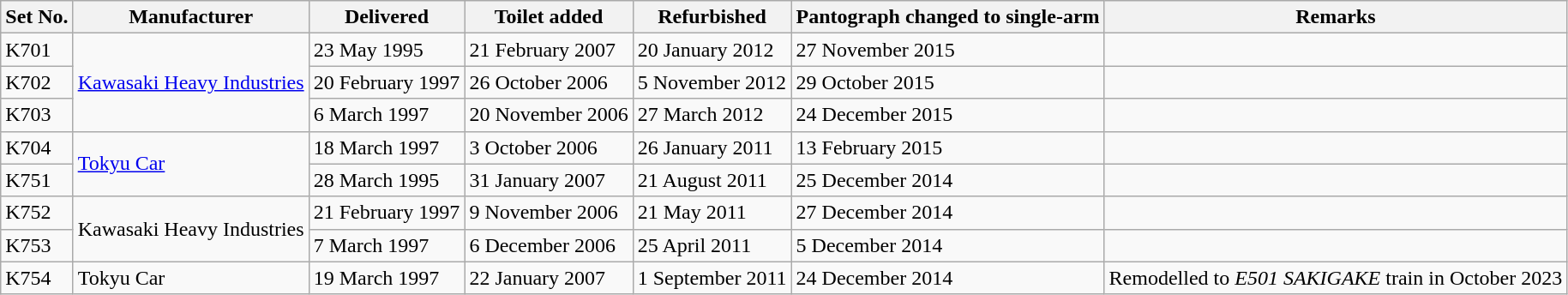<table class="wikitable">
<tr>
<th>Set No.</th>
<th>Manufacturer</th>
<th>Delivered</th>
<th>Toilet added</th>
<th>Refurbished</th>
<th>Pantograph changed to single-arm</th>
<th>Remarks</th>
</tr>
<tr>
<td>K701</td>
<td rowspan="3"><a href='#'>Kawasaki Heavy Industries</a></td>
<td>23 May 1995</td>
<td>21 February 2007</td>
<td>20 January 2012</td>
<td>27 November 2015</td>
<td></td>
</tr>
<tr>
<td>K702</td>
<td>20 February 1997</td>
<td>26 October 2006</td>
<td>5 November 2012</td>
<td>29 October 2015</td>
<td></td>
</tr>
<tr>
<td>K703</td>
<td>6 March 1997</td>
<td>20 November 2006</td>
<td>27 March 2012</td>
<td>24 December 2015</td>
<td></td>
</tr>
<tr>
<td>K704</td>
<td rowspan="2"><a href='#'>Tokyu Car</a></td>
<td>18 March 1997</td>
<td>3 October 2006</td>
<td>26 January 2011</td>
<td>13 February 2015</td>
<td></td>
</tr>
<tr>
<td>K751</td>
<td>28 March 1995</td>
<td>31 January 2007</td>
<td>21 August 2011</td>
<td>25 December 2014</td>
<td></td>
</tr>
<tr>
<td>K752</td>
<td rowspan="2">Kawasaki Heavy Industries</td>
<td>21 February 1997</td>
<td>9 November 2006</td>
<td>21 May 2011</td>
<td>27 December 2014</td>
<td></td>
</tr>
<tr>
<td>K753</td>
<td>7 March 1997</td>
<td>6 December 2006</td>
<td>25 April 2011</td>
<td>5 December 2014</td>
<td></td>
</tr>
<tr>
<td>K754</td>
<td>Tokyu Car</td>
<td>19 March 1997</td>
<td>22 January 2007</td>
<td>1 September 2011</td>
<td>24 December 2014</td>
<td>Remodelled to <em>E501 SAKIGAKE</em> train in October 2023</td>
</tr>
</table>
